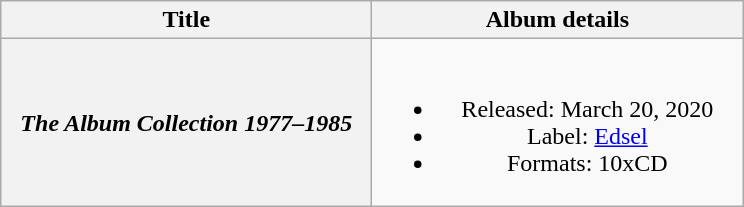<table class="wikitable plainrowheaders" style="text-align:center;">
<tr>
<th scope="col" style="width:15em;">Title</th>
<th scope="col" style="width:15em;">Album details</th>
</tr>
<tr>
<th scope="row"><em>The Album Collection 1977–1985</em></th>
<td><br><ul><li>Released: March 20, 2020</li><li>Label: <a href='#'>Edsel</a></li><li>Formats: 10xCD</li></ul></td>
</tr>
</table>
